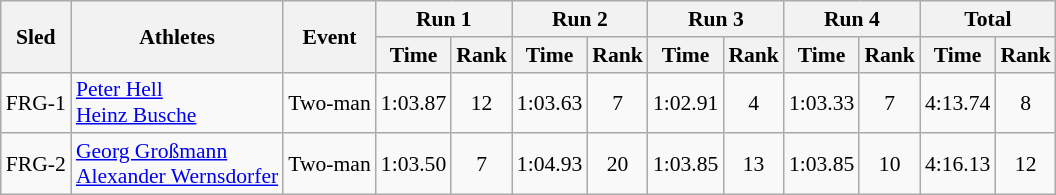<table class="wikitable" border="1" style="font-size:90%">
<tr>
<th rowspan="2">Sled</th>
<th rowspan="2">Athletes</th>
<th rowspan="2">Event</th>
<th colspan="2">Run 1</th>
<th colspan="2">Run 2</th>
<th colspan="2">Run 3</th>
<th colspan="2">Run 4</th>
<th colspan="2">Total</th>
</tr>
<tr>
<th>Time</th>
<th>Rank</th>
<th>Time</th>
<th>Rank</th>
<th>Time</th>
<th>Rank</th>
<th>Time</th>
<th>Rank</th>
<th>Time</th>
<th>Rank</th>
</tr>
<tr>
<td align="center">FRG-1</td>
<td><a href='#'>Peter Hell</a><br><a href='#'>Heinz Busche</a></td>
<td>Two-man</td>
<td align="center">1:03.87</td>
<td align="center">12</td>
<td align="center">1:03.63</td>
<td align="center">7</td>
<td align="center">1:02.91</td>
<td align="center">4</td>
<td align="center">1:03.33</td>
<td align="center">7</td>
<td align="center">4:13.74</td>
<td align="center">8</td>
</tr>
<tr>
<td align="center">FRG-2</td>
<td><a href='#'>Georg Großmann</a><br><a href='#'>Alexander Wernsdorfer</a></td>
<td>Two-man</td>
<td align="center">1:03.50</td>
<td align="center">7</td>
<td align="center">1:04.93</td>
<td align="center">20</td>
<td align="center">1:03.85</td>
<td align="center">13</td>
<td align="center">1:03.85</td>
<td align="center">10</td>
<td align="center">4:16.13</td>
<td align="center">12</td>
</tr>
</table>
